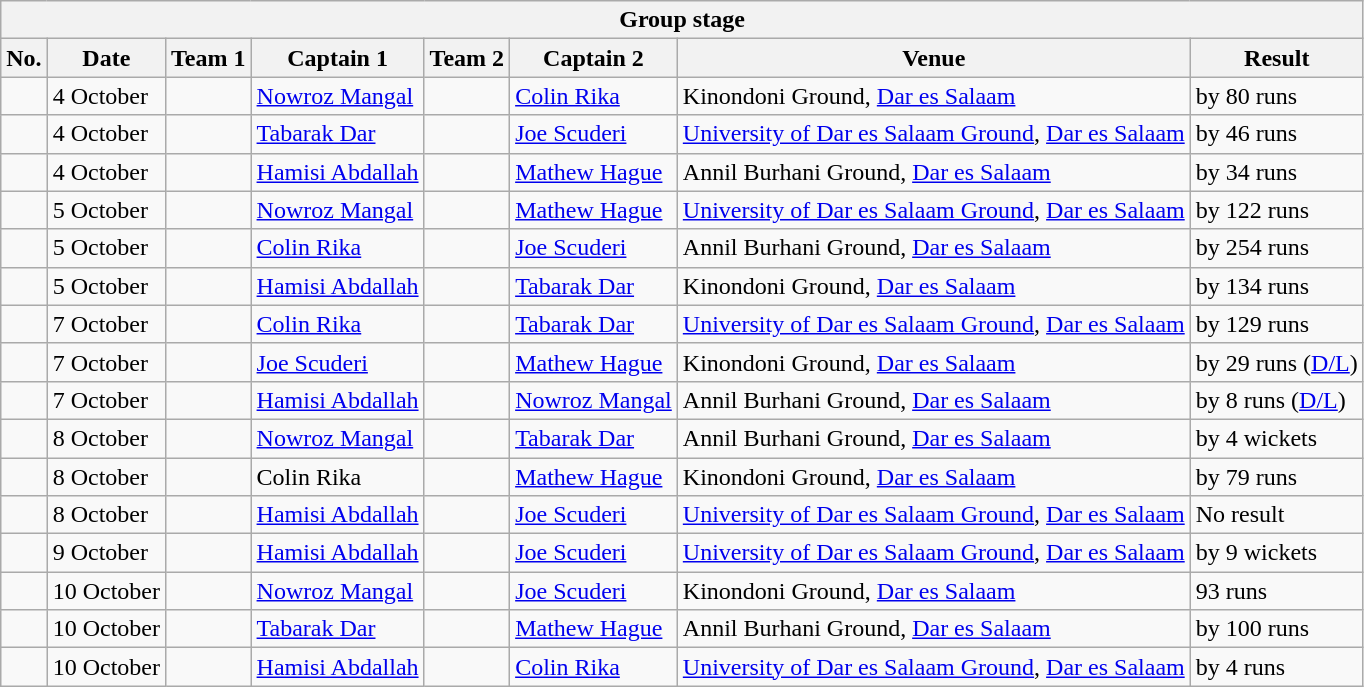<table class="wikitable">
<tr>
<th colspan="9">Group stage</th>
</tr>
<tr>
<th>No.</th>
<th>Date</th>
<th>Team 1</th>
<th>Captain 1</th>
<th>Team 2</th>
<th>Captain 2</th>
<th>Venue</th>
<th>Result</th>
</tr>
<tr>
<td></td>
<td>4 October</td>
<td></td>
<td><a href='#'>Nowroz Mangal</a></td>
<td></td>
<td><a href='#'>Colin Rika</a></td>
<td>Kinondoni Ground, <a href='#'>Dar es Salaam</a></td>
<td> by 80 runs</td>
</tr>
<tr>
<td></td>
<td>4 October</td>
<td></td>
<td><a href='#'>Tabarak Dar</a></td>
<td></td>
<td><a href='#'>Joe Scuderi</a></td>
<td><a href='#'>University of Dar es Salaam Ground</a>, <a href='#'>Dar es Salaam</a></td>
<td> by 46 runs</td>
</tr>
<tr>
<td></td>
<td>4 October</td>
<td></td>
<td><a href='#'>Hamisi Abdallah</a></td>
<td></td>
<td><a href='#'>Mathew Hague</a></td>
<td>Annil Burhani Ground, <a href='#'>Dar es Salaam</a></td>
<td> by 34 runs</td>
</tr>
<tr>
<td></td>
<td>5 October</td>
<td></td>
<td><a href='#'>Nowroz Mangal</a></td>
<td></td>
<td><a href='#'>Mathew Hague</a></td>
<td><a href='#'>University of Dar es Salaam Ground</a>, <a href='#'>Dar es Salaam</a></td>
<td> by 122 runs</td>
</tr>
<tr>
<td></td>
<td>5 October</td>
<td></td>
<td><a href='#'>Colin Rika</a></td>
<td></td>
<td><a href='#'>Joe Scuderi</a></td>
<td>Annil Burhani Ground, <a href='#'>Dar es Salaam</a></td>
<td> by 254 runs</td>
</tr>
<tr>
<td></td>
<td>5 October</td>
<td></td>
<td><a href='#'>Hamisi Abdallah</a></td>
<td></td>
<td><a href='#'>Tabarak Dar</a></td>
<td>Kinondoni Ground, <a href='#'>Dar es Salaam</a></td>
<td> by 134 runs</td>
</tr>
<tr>
<td></td>
<td>7 October</td>
<td></td>
<td><a href='#'>Colin Rika</a></td>
<td></td>
<td><a href='#'>Tabarak Dar</a></td>
<td><a href='#'>University of Dar es Salaam Ground</a>, <a href='#'>Dar es Salaam</a></td>
<td> by 129 runs</td>
</tr>
<tr>
<td></td>
<td>7 October</td>
<td></td>
<td><a href='#'>Joe Scuderi</a></td>
<td></td>
<td><a href='#'>Mathew Hague</a></td>
<td>Kinondoni Ground, <a href='#'>Dar es Salaam</a></td>
<td> by 29 runs (<a href='#'>D/L</a>)</td>
</tr>
<tr>
<td></td>
<td>7 October</td>
<td></td>
<td><a href='#'>Hamisi Abdallah</a></td>
<td></td>
<td><a href='#'>Nowroz Mangal</a></td>
<td>Annil Burhani Ground, <a href='#'>Dar es Salaam</a></td>
<td> by 8 runs (<a href='#'>D/L</a>)</td>
</tr>
<tr>
<td></td>
<td>8 October</td>
<td></td>
<td><a href='#'>Nowroz Mangal</a></td>
<td></td>
<td><a href='#'>Tabarak Dar</a></td>
<td>Annil Burhani Ground, <a href='#'>Dar es Salaam</a></td>
<td> by 4 wickets</td>
</tr>
<tr>
<td></td>
<td>8 October</td>
<td></td>
<td>Colin Rika</td>
<td></td>
<td><a href='#'>Mathew Hague</a></td>
<td>Kinondoni Ground, <a href='#'>Dar es Salaam</a></td>
<td> by 79 runs</td>
</tr>
<tr>
<td></td>
<td>8 October</td>
<td></td>
<td><a href='#'>Hamisi Abdallah</a></td>
<td></td>
<td><a href='#'>Joe Scuderi</a></td>
<td><a href='#'>University of Dar es Salaam Ground</a>, <a href='#'>Dar es Salaam</a></td>
<td>No result</td>
</tr>
<tr>
<td></td>
<td>9 October</td>
<td></td>
<td><a href='#'>Hamisi Abdallah</a></td>
<td></td>
<td><a href='#'>Joe Scuderi</a></td>
<td><a href='#'>University of Dar es Salaam Ground</a>, <a href='#'>Dar es Salaam</a></td>
<td> by 9 wickets</td>
</tr>
<tr>
<td></td>
<td>10 October</td>
<td></td>
<td><a href='#'>Nowroz Mangal</a></td>
<td></td>
<td><a href='#'>Joe Scuderi</a></td>
<td>Kinondoni Ground, <a href='#'>Dar es Salaam</a></td>
<td> 93 runs</td>
</tr>
<tr>
<td></td>
<td>10 October</td>
<td></td>
<td><a href='#'>Tabarak Dar</a></td>
<td></td>
<td><a href='#'>Mathew Hague</a></td>
<td>Annil Burhani Ground, <a href='#'>Dar es Salaam</a></td>
<td> by 100 runs</td>
</tr>
<tr>
<td></td>
<td>10 October</td>
<td></td>
<td><a href='#'>Hamisi Abdallah</a></td>
<td></td>
<td><a href='#'>Colin Rika</a></td>
<td><a href='#'>University of Dar es Salaam Ground</a>, <a href='#'>Dar es Salaam</a></td>
<td> by 4 runs</td>
</tr>
</table>
